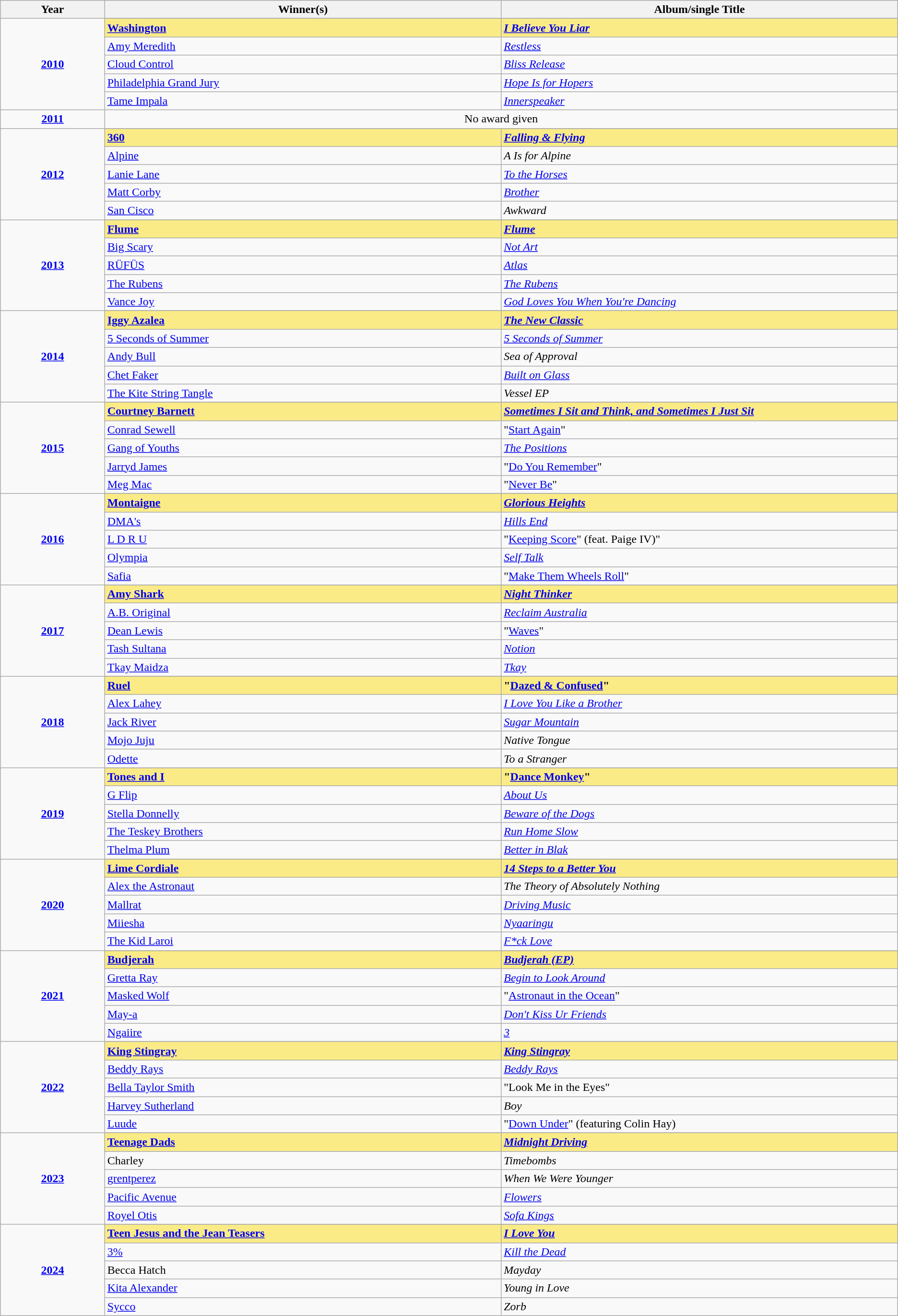<table class="sortable wikitable">
<tr>
<th width="5%">Year</th>
<th width="19%">Winner(s)</th>
<th width="19%">Album/single Title</th>
</tr>
<tr>
<td rowspan="6" align="center"><strong><a href='#'>2010</a></strong><br></td>
</tr>
<tr style="background:#FAEB86">
<td><strong><a href='#'>Washington</a></strong></td>
<td><strong><em><a href='#'>I Believe You Liar</a></em></strong></td>
</tr>
<tr>
<td><a href='#'>Amy Meredith</a></td>
<td><em><a href='#'>Restless</a></em></td>
</tr>
<tr>
<td><a href='#'>Cloud Control</a></td>
<td><em><a href='#'>Bliss Release</a></em></td>
</tr>
<tr>
<td><a href='#'>Philadelphia Grand Jury</a></td>
<td><em><a href='#'>Hope Is for Hopers</a></em></td>
</tr>
<tr>
<td><a href='#'>Tame Impala</a></td>
<td><em><a href='#'>Innerspeaker</a></em></td>
</tr>
<tr>
<td align="center"><strong><a href='#'>2011</a></strong><br></td>
<td colspan="2" align="center">No award given</td>
</tr>
<tr>
<td rowspan="6" align="center"><strong><a href='#'>2012</a></strong><br></td>
</tr>
<tr style="background:#FAEB86">
<td><strong><a href='#'>360</a></strong></td>
<td><strong><em><a href='#'>Falling & Flying</a></em></strong></td>
</tr>
<tr>
<td><a href='#'>Alpine</a></td>
<td><em>A Is for Alpine</em></td>
</tr>
<tr>
<td><a href='#'>Lanie Lane</a></td>
<td><em><a href='#'>To the Horses</a></em></td>
</tr>
<tr>
<td><a href='#'>Matt Corby</a></td>
<td><em><a href='#'>Brother</a></em></td>
</tr>
<tr>
<td><a href='#'>San Cisco</a></td>
<td><em>Awkward</em></td>
</tr>
<tr>
<td rowspan="6" align="center"><strong><a href='#'>2013</a></strong><br></td>
</tr>
<tr style="background:#FAEB86">
<td><strong><a href='#'>Flume</a></strong></td>
<td><strong><em><a href='#'>Flume</a></em></strong></td>
</tr>
<tr>
<td><a href='#'>Big Scary</a></td>
<td><em><a href='#'>Not Art</a></em></td>
</tr>
<tr>
<td><a href='#'>RÜFÜS</a></td>
<td><em><a href='#'>Atlas</a></em></td>
</tr>
<tr>
<td><a href='#'>The Rubens</a></td>
<td><em><a href='#'>The Rubens</a></em></td>
</tr>
<tr>
<td><a href='#'>Vance Joy</a></td>
<td><em><a href='#'>God Loves You When You're Dancing</a></em></td>
</tr>
<tr>
<td rowspan="6" align="center"><strong><a href='#'>2014</a></strong><br></td>
</tr>
<tr style="background:#FAEB86">
<td><strong><a href='#'>Iggy Azalea</a></strong></td>
<td><strong><em><a href='#'>The New Classic</a></em></strong></td>
</tr>
<tr>
<td><a href='#'>5 Seconds of Summer</a></td>
<td><em><a href='#'>5 Seconds of Summer</a></em></td>
</tr>
<tr>
<td><a href='#'>Andy Bull</a></td>
<td><em>Sea of Approval</em></td>
</tr>
<tr>
<td><a href='#'>Chet Faker</a></td>
<td><em><a href='#'>Built on Glass</a></em></td>
</tr>
<tr>
<td><a href='#'>The Kite String Tangle</a></td>
<td><em>Vessel EP</em></td>
</tr>
<tr>
<td rowspan="6" align="center"><strong><a href='#'>2015</a></strong><br></td>
</tr>
<tr style="background:#FAEB86">
<td><strong><a href='#'>Courtney Barnett</a></strong></td>
<td><strong><em><a href='#'>Sometimes I Sit and Think, and Sometimes I Just Sit</a></em></strong></td>
</tr>
<tr>
<td><a href='#'>Conrad Sewell</a></td>
<td>"<a href='#'>Start Again</a>"</td>
</tr>
<tr>
<td><a href='#'>Gang of Youths</a></td>
<td><em><a href='#'>The Positions</a></em></td>
</tr>
<tr>
<td><a href='#'>Jarryd James</a></td>
<td>"<a href='#'>Do You Remember</a>"</td>
</tr>
<tr>
<td><a href='#'>Meg Mac</a></td>
<td>"<a href='#'>Never Be</a>"</td>
</tr>
<tr>
<td rowspan="6" align="center"><strong><a href='#'>2016</a></strong><br></td>
</tr>
<tr style="background:#FAEB86">
<td><strong><a href='#'>Montaigne</a></strong></td>
<td><strong><em><a href='#'>Glorious Heights</a></em></strong></td>
</tr>
<tr>
<td><a href='#'>DMA's</a></td>
<td><em><a href='#'>Hills End</a></em></td>
</tr>
<tr>
<td><a href='#'>L D R U</a></td>
<td>"<a href='#'>Keeping Score</a>" (feat. Paige IV)"</td>
</tr>
<tr>
<td><a href='#'>Olympia</a></td>
<td><em><a href='#'>Self Talk</a></em></td>
</tr>
<tr>
<td><a href='#'>Safia</a></td>
<td>"<a href='#'>Make Them Wheels Roll</a>"</td>
</tr>
<tr>
<td rowspan="6" align="center"><strong><a href='#'>2017</a></strong><br></td>
</tr>
<tr style="background:#FAEB86">
<td><strong><a href='#'>Amy Shark</a></strong></td>
<td><strong><em><a href='#'>Night Thinker</a></em></strong></td>
</tr>
<tr>
<td><a href='#'>A.B. Original</a></td>
<td><em><a href='#'>Reclaim Australia</a></em></td>
</tr>
<tr>
<td><a href='#'>Dean Lewis</a></td>
<td>"<a href='#'>Waves</a>"</td>
</tr>
<tr>
<td><a href='#'>Tash Sultana</a></td>
<td><em><a href='#'>Notion</a></em></td>
</tr>
<tr>
<td><a href='#'>Tkay Maidza</a></td>
<td><em><a href='#'>Tkay</a></em></td>
</tr>
<tr>
<td rowspan="6" align="center"><strong><a href='#'>2018</a></strong><br></td>
</tr>
<tr style="background:#FAEB86">
<td><strong><a href='#'>Ruel</a></strong></td>
<td><strong>"<a href='#'>Dazed & Confused</a>"</strong></td>
</tr>
<tr>
<td><a href='#'>Alex Lahey</a></td>
<td><em><a href='#'>I Love You Like a Brother</a></em></td>
</tr>
<tr>
<td><a href='#'>Jack River</a></td>
<td><em><a href='#'>Sugar Mountain</a></em></td>
</tr>
<tr>
<td><a href='#'>Mojo Juju</a></td>
<td><em>Native Tongue</em></td>
</tr>
<tr>
<td><a href='#'>Odette</a></td>
<td><em>To a Stranger</em></td>
</tr>
<tr>
<td rowspan="6" align="center"><strong><a href='#'>2019</a></strong><br></td>
</tr>
<tr style="background:#FAEB86">
<td><strong><a href='#'>Tones and I</a></strong></td>
<td><strong>"<a href='#'>Dance Monkey</a>"</strong></td>
</tr>
<tr>
<td><a href='#'>G Flip</a></td>
<td><em><a href='#'>About Us</a></em></td>
</tr>
<tr>
<td><a href='#'>Stella Donnelly</a></td>
<td><em><a href='#'>Beware of the Dogs</a></em></td>
</tr>
<tr>
<td><a href='#'>The Teskey Brothers</a></td>
<td><em><a href='#'>Run Home Slow</a></em></td>
</tr>
<tr>
<td><a href='#'>Thelma Plum</a></td>
<td><em><a href='#'>Better in Blak</a></em></td>
</tr>
<tr>
<td rowspan="6" align="center"><strong><a href='#'>2020</a></strong><br></td>
</tr>
<tr style="background:#FAEB86">
<td><strong><a href='#'>Lime Cordiale</a></strong></td>
<td><strong><em><a href='#'>14 Steps to a Better You</a></em></strong></td>
</tr>
<tr>
<td><a href='#'>Alex the Astronaut</a></td>
<td><em>The Theory of Absolutely Nothing</em></td>
</tr>
<tr>
<td><a href='#'>Mallrat</a></td>
<td><em><a href='#'>Driving Music</a></em></td>
</tr>
<tr>
<td><a href='#'>Miiesha</a></td>
<td><em><a href='#'>Nyaaringu</a></em></td>
</tr>
<tr>
<td><a href='#'>The Kid Laroi</a></td>
<td><em><a href='#'>F*ck Love</a></em></td>
</tr>
<tr>
<td rowspan="6" align="center"><strong><a href='#'>2021</a></strong><br></td>
</tr>
<tr style="background:#FAEB86">
<td><strong><a href='#'>Budjerah</a></strong></td>
<td><strong><em><a href='#'>Budjerah (EP)</a></em></strong></td>
</tr>
<tr>
<td><a href='#'>Gretta Ray</a></td>
<td><em><a href='#'>Begin to Look Around</a></em></td>
</tr>
<tr>
<td><a href='#'>Masked Wolf</a></td>
<td>"<a href='#'>Astronaut in the Ocean</a>"</td>
</tr>
<tr>
<td><a href='#'>May-a</a></td>
<td><em><a href='#'>Don't Kiss Ur Friends</a></em></td>
</tr>
<tr>
<td><a href='#'>Ngaiire</a></td>
<td><em><a href='#'>3</a></em></td>
</tr>
<tr>
<td rowspan="6" align="center"><strong><a href='#'>2022</a></strong><br></td>
</tr>
<tr style="background:#FAEB86">
<td><strong><a href='#'>King Stingray</a></strong></td>
<td><strong><em><a href='#'>King Stingray</a></em></strong></td>
</tr>
<tr>
<td><a href='#'>Beddy Rays</a></td>
<td><em><a href='#'>Beddy Rays</a></em></td>
</tr>
<tr>
<td><a href='#'>Bella Taylor Smith</a></td>
<td>"Look Me in the Eyes"</td>
</tr>
<tr>
<td><a href='#'>Harvey Sutherland</a></td>
<td><em>Boy</em></td>
</tr>
<tr>
<td><a href='#'>Luude</a></td>
<td>"<a href='#'>Down Under</a>" (featuring Colin Hay)</td>
</tr>
<tr>
<td rowspan="6" align="center"><strong><a href='#'>2023</a></strong><br></td>
</tr>
<tr style="background:#FAEB86">
<td><strong><a href='#'>Teenage Dads</a></strong></td>
<td><strong><em><a href='#'>Midnight Driving</a></em></strong></td>
</tr>
<tr>
<td>Charley</td>
<td><em>Timebombs</em></td>
</tr>
<tr>
<td><a href='#'>grentperez</a></td>
<td><em>When We Were Younger</em></td>
</tr>
<tr>
<td><a href='#'>Pacific Avenue</a></td>
<td><em><a href='#'>Flowers</a></em></td>
</tr>
<tr>
<td><a href='#'>Royel Otis</a></td>
<td><em><a href='#'>Sofa Kings</a></em></td>
</tr>
<tr>
<td rowspan="6" align="center"><strong><a href='#'>2024</a></strong><br></td>
</tr>
<tr style="background:#FAEB86">
<td><strong><a href='#'>Teen Jesus and the Jean Teasers</a></strong></td>
<td><strong><em><a href='#'>I Love You</a></em></strong></td>
</tr>
<tr>
<td><a href='#'>3%</a></td>
<td><em><a href='#'>Kill the Dead</a></em></td>
</tr>
<tr>
<td>Becca Hatch</td>
<td><em>Mayday</em></td>
</tr>
<tr>
<td><a href='#'>Kita Alexander</a></td>
<td><em>Young in Love</em></td>
</tr>
<tr>
<td><a href='#'>Sycco</a></td>
<td><em>Zorb</em></td>
</tr>
</table>
